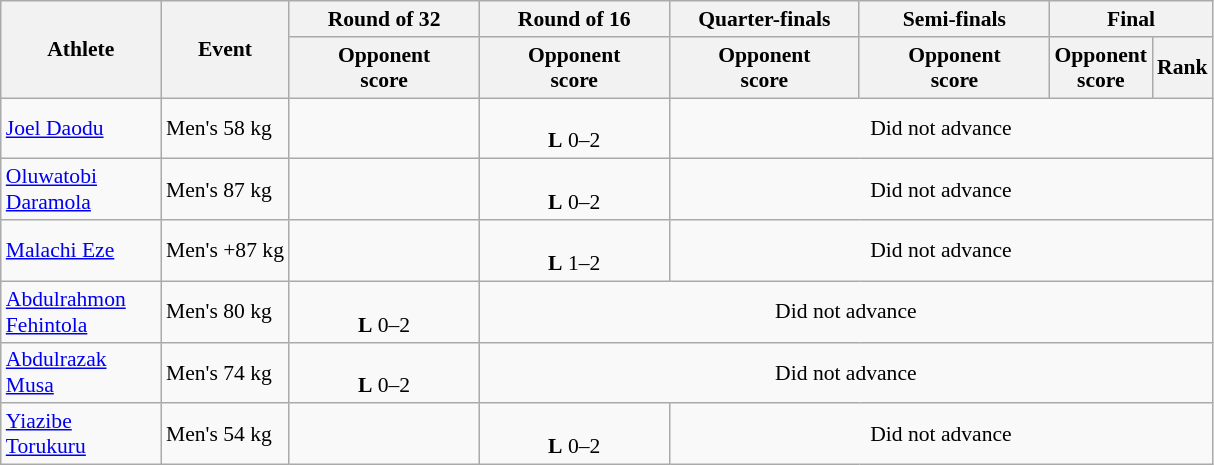<table class="wikitable" style="font-size:90%; text-align:center">
<tr>
<th rowspan="2" width="100">Athlete</th>
<th rowspan="2">Event</th>
<th width="120">Round of 32</th>
<th width="120">Round of 16</th>
<th width="120">Quarter-finals</th>
<th width="120">Semi-finals</th>
<th colspan="2" width="100">Final</th>
</tr>
<tr>
<th>Opponent<br>score</th>
<th>Opponent<br>score</th>
<th>Opponent<br>score</th>
<th>Opponent<br>score</th>
<th>Opponent<br>score</th>
<th>Rank</th>
</tr>
<tr>
<td align="left"><a href='#'>Joel Daodu</a></td>
<td align="left">Men's 58 kg</td>
<td></td>
<td><br><strong>L</strong> 0–2</td>
<td colspan="5">Did not advance</td>
</tr>
<tr>
<td align="left"><a href='#'>Oluwatobi Daramola</a></td>
<td align="left">Men's 87 kg</td>
<td></td>
<td><br><strong>L</strong> 0–2</td>
<td colspan="5">Did not advance</td>
</tr>
<tr>
<td align="left"><a href='#'>Malachi Eze</a></td>
<td align="left">Men's +87 kg</td>
<td></td>
<td><br><strong>L</strong> 1–2</td>
<td colspan="4">Did not advance</td>
</tr>
<tr>
<td align="left"><a href='#'>Abdulrahmon Fehintola</a></td>
<td align="left">Men's 80 kg</td>
<td><br><strong>L</strong> 0–2</td>
<td colspan="5">Did not advance</td>
</tr>
<tr>
<td align="left"><a href='#'>Abdulrazak Musa</a></td>
<td align="left">Men's 74 kg</td>
<td><br><strong>L</strong> 0–2</td>
<td colspan="5">Did not advance</td>
</tr>
<tr>
<td align="left"><a href='#'>Yiazibe Torukuru</a></td>
<td align="left">Men's 54 kg</td>
<td></td>
<td><br><strong>L</strong> 0–2</td>
<td colspan="5">Did not advance</td>
</tr>
</table>
